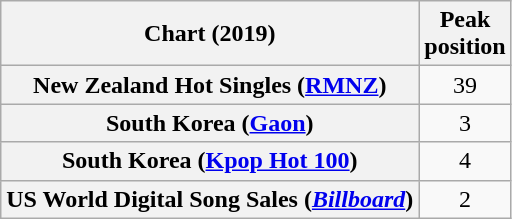<table class="wikitable sortable plainrowheaders" style="text-align:center">
<tr>
<th scope="col">Chart (2019)</th>
<th scope="col">Peak<br>position</th>
</tr>
<tr>
<th scope="row">New Zealand Hot Singles (<a href='#'>RMNZ</a>)</th>
<td>39</td>
</tr>
<tr>
<th scope="row">South Korea (<a href='#'>Gaon</a>)</th>
<td>3</td>
</tr>
<tr>
<th scope="row">South Korea (<a href='#'>Kpop Hot 100</a>)</th>
<td>4</td>
</tr>
<tr>
<th scope="row">US World Digital Song Sales (<a href='#'><em>Billboard</em></a>)</th>
<td>2</td>
</tr>
</table>
